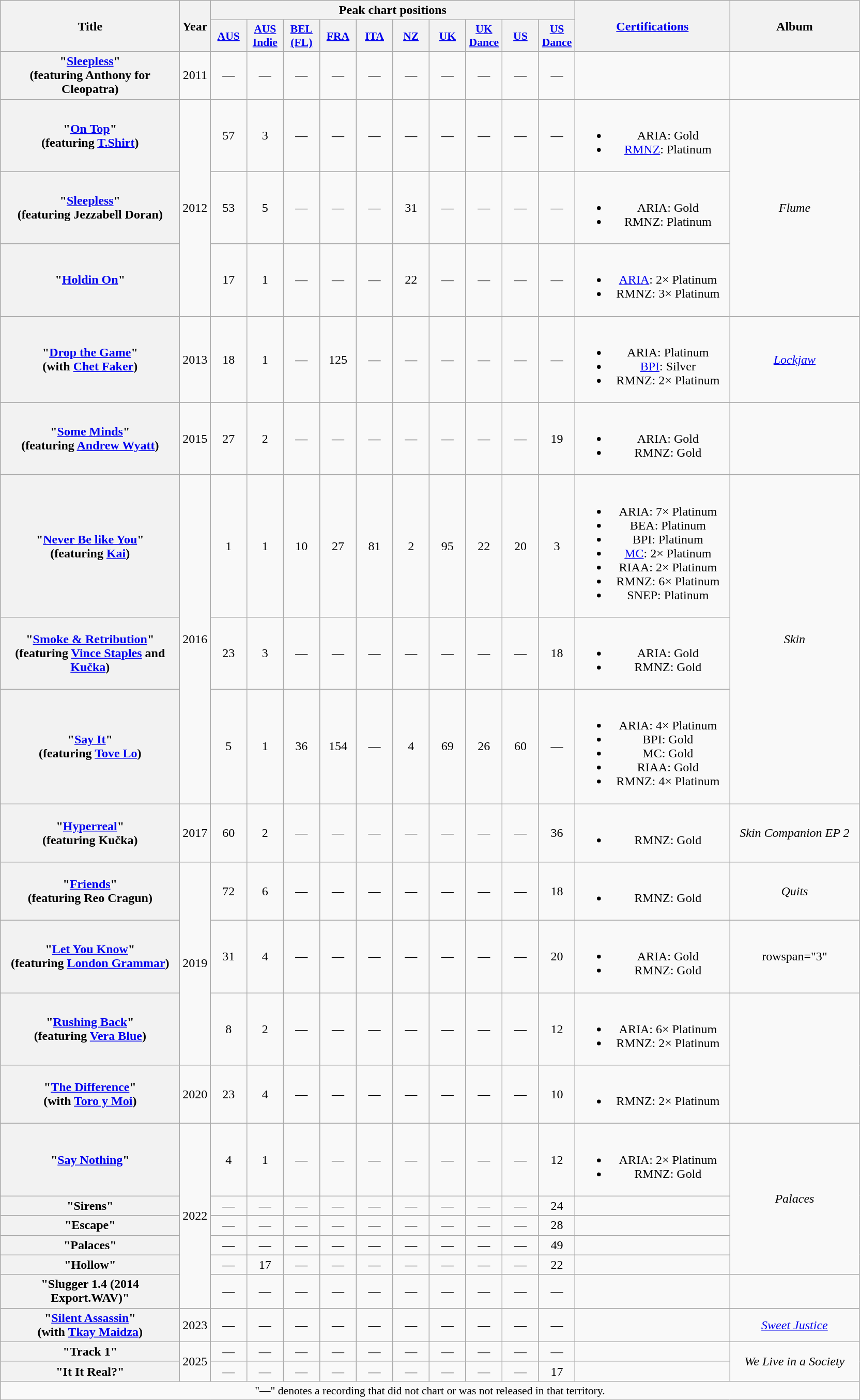<table class="wikitable plainrowheaders" style="text-align:center;">
<tr>
<th scope="col" rowspan="2" style="width:14em;">Title</th>
<th scope="col" rowspan="2">Year</th>
<th scope="col" colspan="10">Peak chart positions</th>
<th scope="col" rowspan="2" style="width:12em;"><a href='#'>Certifications</a></th>
<th scope="col" rowspan="2" style="width:10em;">Album</th>
</tr>
<tr>
<th scope="col" style="width:2.8em;font-size:90%;"><a href='#'>AUS</a><br></th>
<th scope="col" style="width:2.8em;font-size:90%;"><a href='#'>AUS<br>Indie</a><br></th>
<th scope="col" style="width:2.8em;font-size:90%;"><a href='#'>BEL<br>(FL)</a><br></th>
<th scope="col" style="width:2.8em;font-size:90%;"><a href='#'>FRA</a><br></th>
<th scope="col" style="width:2.8em;font-size:90%;"><a href='#'>ITA</a><br></th>
<th scope="col" style="width:2.8em;font-size:90%;"><a href='#'>NZ</a><br></th>
<th scope="col" style="width:2.8em;font-size:90%;"><a href='#'>UK</a><br></th>
<th scope="col" style="width:2.8em;font-size:90%;"><a href='#'>UK<br>Dance</a><br></th>
<th scope="col" style="width:2.8em;font-size:90%;"><a href='#'>US</a><br></th>
<th scope="col" style="width:2.8em;font-size:90%;"><a href='#'>US<br>Dance</a><br></th>
</tr>
<tr>
<th scope="row">"<a href='#'>Sleepless</a>"<br><span>(featuring Anthony for Cleopatra)</span></th>
<td>2011</td>
<td>—</td>
<td>—</td>
<td>—</td>
<td>—</td>
<td>—</td>
<td>—</td>
<td>—</td>
<td>—</td>
<td>—</td>
<td>—</td>
<td></td>
<td></td>
</tr>
<tr>
<th scope="row">"<a href='#'>On Top</a>"<br><span>(featuring <a href='#'>T.Shirt</a>)</span></th>
<td rowspan="3">2012</td>
<td>57</td>
<td>3</td>
<td>—</td>
<td>—</td>
<td>—</td>
<td>—</td>
<td>—</td>
<td>—</td>
<td>—</td>
<td>—</td>
<td><br><ul><li>ARIA: Gold</li><li><a href='#'>RMNZ</a>: Platinum</li></ul></td>
<td rowspan="3"><em>Flume</em></td>
</tr>
<tr>
<th scope="row">"<a href='#'>Sleepless</a>"<br><span>(featuring Jezzabell Doran)</span></th>
<td>53</td>
<td>5</td>
<td>—</td>
<td>—</td>
<td>—</td>
<td>31</td>
<td>—</td>
<td>—</td>
<td>—</td>
<td>—</td>
<td><br><ul><li>ARIA: Gold</li><li>RMNZ: Platinum</li></ul></td>
</tr>
<tr>
<th scope="row">"<a href='#'>Holdin On</a>"</th>
<td>17</td>
<td>1</td>
<td>—</td>
<td>—</td>
<td>—</td>
<td>22</td>
<td>—</td>
<td>—</td>
<td>—</td>
<td>—</td>
<td><br><ul><li><a href='#'>ARIA</a>: 2× Platinum</li><li>RMNZ: 3× Platinum</li></ul></td>
</tr>
<tr>
<th scope="row">"<a href='#'>Drop the Game</a>"<br><span>(with <a href='#'>Chet Faker</a>)</span></th>
<td>2013</td>
<td>18</td>
<td>1</td>
<td>—</td>
<td>125</td>
<td>—</td>
<td>—</td>
<td>—</td>
<td>—</td>
<td>—</td>
<td>—</td>
<td><br><ul><li>ARIA: Platinum</li><li><a href='#'>BPI</a>: Silver</li><li>RMNZ: 2× Platinum</li></ul></td>
<td><em><a href='#'>Lockjaw</a></em></td>
</tr>
<tr>
<th scope="row">"<a href='#'>Some Minds</a>"<br><span>(featuring <a href='#'>Andrew Wyatt</a>)</span></th>
<td>2015</td>
<td>27</td>
<td>2</td>
<td>—</td>
<td>—</td>
<td>—</td>
<td>—</td>
<td>—</td>
<td>—</td>
<td>—</td>
<td>19</td>
<td><br><ul><li>ARIA: Gold</li><li>RMNZ: Gold</li></ul></td>
<td></td>
</tr>
<tr>
<th scope="row">"<a href='#'>Never Be like You</a>"<br><span>(featuring <a href='#'>Kai</a>)</span></th>
<td rowspan="3">2016</td>
<td>1</td>
<td>1</td>
<td>10</td>
<td>27</td>
<td>81</td>
<td>2</td>
<td>95</td>
<td>22</td>
<td>20</td>
<td>3</td>
<td><br><ul><li>ARIA: 7× Platinum</li><li>BEA: Platinum</li><li>BPI: Platinum</li><li><a href='#'>MC</a>: 2× Platinum</li><li>RIAA: 2× Platinum</li><li>RMNZ: 6× Platinum</li><li>SNEP: Platinum</li></ul></td>
<td rowspan="3"><em>Skin</em></td>
</tr>
<tr>
<th scope="row">"<a href='#'>Smoke & Retribution</a>"<br><span>(featuring <a href='#'>Vince Staples</a> and <a href='#'>Kučka</a>)</span></th>
<td>23</td>
<td>3</td>
<td>—</td>
<td>—</td>
<td>—</td>
<td>—</td>
<td>—</td>
<td>—</td>
<td>—</td>
<td>18</td>
<td><br><ul><li>ARIA: Gold</li><li>RMNZ: Gold</li></ul></td>
</tr>
<tr>
<th scope="row">"<a href='#'>Say It</a>"<br><span>(featuring <a href='#'>Tove Lo</a>)</span></th>
<td>5</td>
<td>1</td>
<td>36</td>
<td>154</td>
<td>—</td>
<td>4</td>
<td>69</td>
<td>26</td>
<td>60</td>
<td>—</td>
<td><br><ul><li>ARIA: 4× Platinum</li><li>BPI: Gold</li><li>MC: Gold</li><li>RIAA: Gold</li><li>RMNZ: 4× Platinum</li></ul></td>
</tr>
<tr>
<th scope="row">"<a href='#'>Hyperreal</a>"<br><span>(featuring Kučka)</span></th>
<td>2017</td>
<td>60</td>
<td>2</td>
<td>—</td>
<td>—</td>
<td>—</td>
<td>—</td>
<td>—</td>
<td>—</td>
<td>—</td>
<td>36</td>
<td><br><ul><li>RMNZ: Gold</li></ul></td>
<td><em>Skin Companion EP 2</em></td>
</tr>
<tr>
<th scope="row">"<a href='#'>Friends</a>"<br><span>(featuring Reo Cragun)</span></th>
<td rowspan="3">2019</td>
<td>72</td>
<td>6</td>
<td>—</td>
<td>—</td>
<td>—</td>
<td>—</td>
<td>—</td>
<td>—</td>
<td>—</td>
<td>18</td>
<td><br><ul><li>RMNZ: Gold</li></ul></td>
<td><em>Quits</em></td>
</tr>
<tr>
<th scope="row">"<a href='#'>Let You Know</a>"<br><span>(featuring <a href='#'>London Grammar</a>)</span></th>
<td>31</td>
<td>4</td>
<td>—</td>
<td>—</td>
<td>—</td>
<td>—</td>
<td>—</td>
<td>—</td>
<td>—</td>
<td>20</td>
<td><br><ul><li>ARIA: Gold</li><li>RMNZ: Gold</li></ul></td>
<td>rowspan="3" </td>
</tr>
<tr>
<th scope="row">"<a href='#'>Rushing Back</a>"<br><span>(featuring <a href='#'>Vera Blue</a>)</span></th>
<td>8</td>
<td>2</td>
<td>—</td>
<td>—</td>
<td>—</td>
<td>—</td>
<td>—</td>
<td>—</td>
<td>—</td>
<td>12</td>
<td><br><ul><li>ARIA: 6× Platinum</li><li>RMNZ: 2× Platinum</li></ul></td>
</tr>
<tr>
<th scope="row">"<a href='#'>The Difference</a>"<br><span>(with <a href='#'>Toro y Moi</a>)</span></th>
<td>2020</td>
<td>23</td>
<td>4</td>
<td>—</td>
<td>—</td>
<td>—</td>
<td>—</td>
<td>—</td>
<td>—</td>
<td>—</td>
<td>10</td>
<td><br><ul><li>RMNZ: 2× Platinum</li></ul></td>
</tr>
<tr>
<th scope="row">"<a href='#'>Say Nothing</a>"<br></th>
<td rowspan="6">2022</td>
<td>4</td>
<td>1</td>
<td>—</td>
<td>—</td>
<td>—</td>
<td>—</td>
<td>—</td>
<td>—</td>
<td>—</td>
<td>12</td>
<td><br><ul><li>ARIA: 2× Platinum</li><li>RMNZ: Gold</li></ul></td>
<td rowspan="5"><em>Palaces</em></td>
</tr>
<tr>
<th scope="row">"Sirens"<br></th>
<td>—</td>
<td>—</td>
<td>—</td>
<td>—</td>
<td>—</td>
<td>—</td>
<td>—</td>
<td>—</td>
<td>—</td>
<td>24</td>
<td></td>
</tr>
<tr>
<th scope="row">"Escape"<br></th>
<td>—</td>
<td>—</td>
<td>—</td>
<td>—</td>
<td>—</td>
<td>—</td>
<td>—</td>
<td>—</td>
<td>—</td>
<td>28</td>
<td></td>
</tr>
<tr>
<th scope="row">"Palaces"<br></th>
<td>—</td>
<td>—</td>
<td>—</td>
<td>—</td>
<td>—</td>
<td>—</td>
<td>—</td>
<td>—</td>
<td>—</td>
<td>49</td>
<td></td>
</tr>
<tr>
<th scope="row">"Hollow"<br></th>
<td>—</td>
<td>17</td>
<td>—</td>
<td>—</td>
<td>—</td>
<td>—</td>
<td>—</td>
<td>—</td>
<td>—</td>
<td>22</td>
<td></td>
</tr>
<tr>
<th scope="row">"Slugger 1.4 (2014 Export.WAV)"</th>
<td>—</td>
<td>—</td>
<td>—</td>
<td>—</td>
<td>—</td>
<td>—</td>
<td>—</td>
<td>—</td>
<td>—</td>
<td>—</td>
<td></td>
<td></td>
</tr>
<tr>
<th scope="row">"<a href='#'>Silent Assassin</a>"<br><span>(with <a href='#'>Tkay Maidza</a>)</span></th>
<td>2023</td>
<td>—</td>
<td>—</td>
<td>—</td>
<td>—</td>
<td>—</td>
<td>—</td>
<td>—</td>
<td>—</td>
<td>—</td>
<td>—</td>
<td></td>
<td><em><a href='#'>Sweet Justice</a></em></td>
</tr>
<tr>
<th scope="row">"Track 1"<br></th>
<td rowspan="2">2025</td>
<td>—</td>
<td>—</td>
<td>—</td>
<td>—</td>
<td>—</td>
<td>—</td>
<td>—</td>
<td>—</td>
<td>—</td>
<td>—</td>
<td></td>
<td rowspan="2"><em>We Live in a Society</em></td>
</tr>
<tr>
<th scope="row">"It It Real?"<br></th>
<td>—</td>
<td>—</td>
<td>—</td>
<td>—</td>
<td>—</td>
<td>—</td>
<td>—</td>
<td>—</td>
<td>—</td>
<td>17</td>
<td></td>
</tr>
<tr>
<td colspan="14" style="font-size:90%">"—" denotes a recording that did not chart or was not released in that territory.</td>
</tr>
</table>
